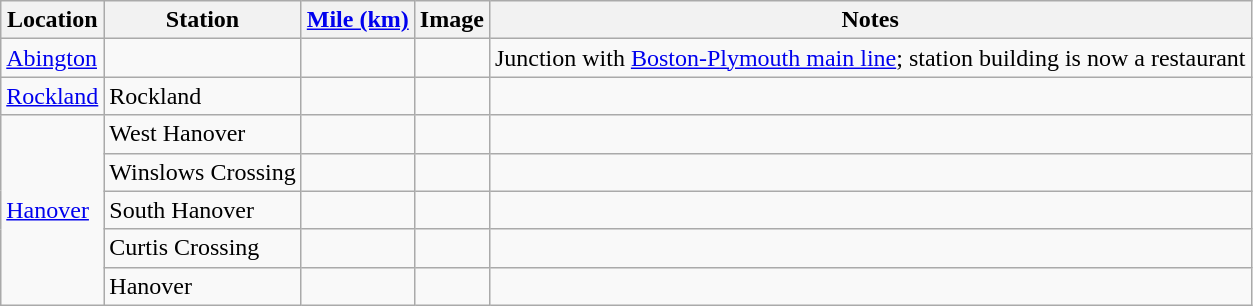<table class="wikitable">
<tr>
<th>Location</th>
<th>Station</th>
<th><a href='#'>Mile (km)</a></th>
<th>Image</th>
<th>Notes</th>
</tr>
<tr>
<td><a href='#'>Abington</a></td>
<td></td>
<td></td>
<td></td>
<td>Junction with <a href='#'>Boston-Plymouth main line</a>; station building is now a restaurant</td>
</tr>
<tr>
<td><a href='#'>Rockland</a></td>
<td>Rockland</td>
<td></td>
<td></td>
<td></td>
</tr>
<tr>
<td rowspan=5><a href='#'>Hanover</a></td>
<td>West Hanover</td>
<td></td>
<td></td>
<td></td>
</tr>
<tr>
<td>Winslows Crossing</td>
<td></td>
<td></td>
<td></td>
</tr>
<tr>
<td>South Hanover</td>
<td></td>
<td></td>
<td></td>
</tr>
<tr>
<td>Curtis Crossing</td>
<td></td>
<td></td>
<td></td>
</tr>
<tr>
<td>Hanover</td>
<td></td>
<td></td>
<td></td>
</tr>
</table>
